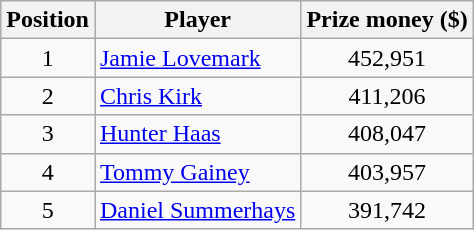<table class="wikitable">
<tr>
<th>Position</th>
<th>Player</th>
<th>Prize money ($)</th>
</tr>
<tr>
<td align=center>1</td>
<td> <a href='#'>Jamie Lovemark</a></td>
<td align=center>452,951</td>
</tr>
<tr>
<td align=center>2</td>
<td> <a href='#'>Chris Kirk</a></td>
<td align=center>411,206</td>
</tr>
<tr>
<td align=center>3</td>
<td> <a href='#'>Hunter Haas</a></td>
<td align=center>408,047</td>
</tr>
<tr>
<td align=center>4</td>
<td> <a href='#'>Tommy Gainey</a></td>
<td align=center>403,957</td>
</tr>
<tr>
<td align=center>5</td>
<td> <a href='#'>Daniel Summerhays</a></td>
<td align=center>391,742</td>
</tr>
</table>
